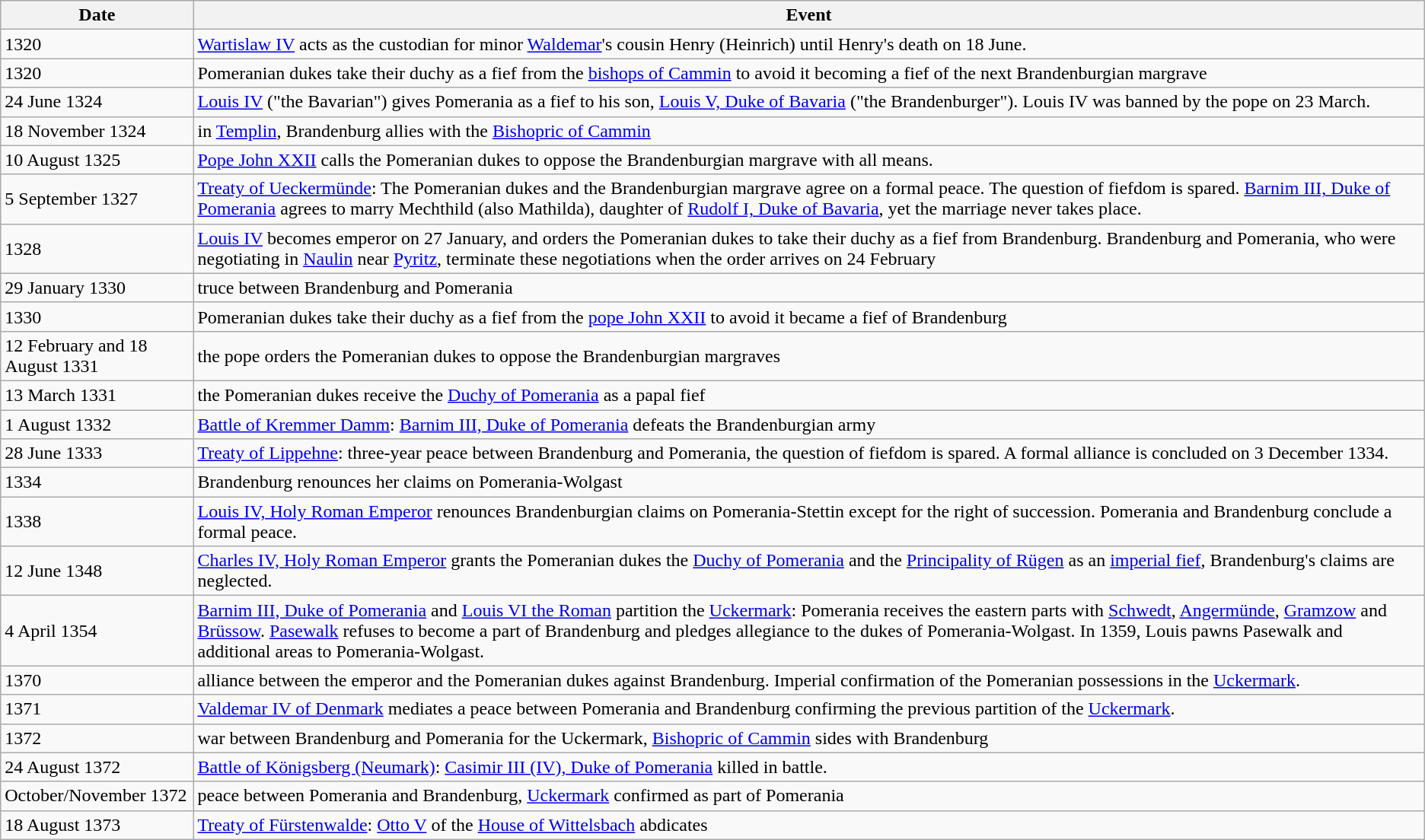<table class=wikitable>
<tr>
<th>Date</th>
<th>Event</th>
</tr>
<tr>
<td>1320</td>
<td><a href='#'>Wartislaw IV</a> acts as the custodian for minor <a href='#'>Waldemar</a>'s cousin Henry (Heinrich) until Henry's death on 18 June.</td>
</tr>
<tr>
<td>1320</td>
<td>Pomeranian dukes take their duchy as a fief from the <a href='#'>bishops of Cammin</a> to avoid it becoming a fief of the next Brandenburgian margrave</td>
</tr>
<tr>
<td>24 June 1324</td>
<td><a href='#'>Louis IV</a> ("the Bavarian") gives Pomerania as a fief to his son, <a href='#'>Louis V, Duke of Bavaria</a> ("the Brandenburger"). Louis IV was banned by the pope on 23 March.</td>
</tr>
<tr>
<td>18 November 1324</td>
<td>in <a href='#'>Templin</a>, Brandenburg allies with the <a href='#'>Bishopric of Cammin</a></td>
</tr>
<tr>
<td>10 August 1325</td>
<td><a href='#'>Pope John XXII</a> calls the Pomeranian dukes to oppose the Brandenburgian margrave with all means.</td>
</tr>
<tr>
<td>5 September 1327</td>
<td><a href='#'>Treaty of Ueckermünde</a>: The Pomeranian dukes and the Brandenburgian margrave agree on a formal peace. The question of fiefdom is spared. <a href='#'>Barnim III, Duke of Pomerania</a> agrees to marry Mechthild (also Mathilda), daughter of <a href='#'>Rudolf I, Duke of Bavaria</a>, yet the marriage never takes place.</td>
</tr>
<tr>
<td>1328</td>
<td><a href='#'>Louis IV</a> becomes emperor on 27 January, and orders the Pomeranian dukes to take their duchy as a fief from Brandenburg. Brandenburg and Pomerania, who were negotiating in <a href='#'>Naulin</a> near <a href='#'>Pyritz</a>, terminate these negotiations when the order arrives on 24 February</td>
</tr>
<tr>
<td>29 January 1330</td>
<td>truce between Brandenburg and Pomerania</td>
</tr>
<tr>
<td>1330</td>
<td>Pomeranian dukes take their duchy as a fief from the <a href='#'>pope John XXII</a> to avoid it became a fief of Brandenburg</td>
</tr>
<tr>
<td>12 February and 18 August 1331</td>
<td>the pope orders the Pomeranian dukes to oppose the Brandenburgian margraves</td>
</tr>
<tr>
<td>13 March 1331</td>
<td>the Pomeranian dukes receive the <a href='#'>Duchy of Pomerania</a> as a papal fief</td>
</tr>
<tr>
<td>1 August 1332</td>
<td><a href='#'>Battle of Kremmer Damm</a>: <a href='#'>Barnim III, Duke of Pomerania</a> defeats the Brandenburgian army</td>
</tr>
<tr>
<td>28 June 1333</td>
<td><a href='#'>Treaty of Lippehne</a>: three-year peace between Brandenburg and Pomerania, the question of fiefdom is spared. A formal alliance is concluded on 3 December 1334.</td>
</tr>
<tr>
<td>1334</td>
<td>Brandenburg renounces her claims on Pomerania-Wolgast</td>
</tr>
<tr>
<td>1338</td>
<td><a href='#'>Louis IV, Holy Roman Emperor</a> renounces Brandenburgian claims on Pomerania-Stettin except for the right of succession. Pomerania and Brandenburg conclude a formal peace.</td>
</tr>
<tr>
<td>12 June 1348</td>
<td><a href='#'>Charles IV, Holy Roman Emperor</a> grants the Pomeranian dukes the <a href='#'>Duchy of Pomerania</a> and the <a href='#'>Principality of Rügen</a> as an <a href='#'>imperial fief</a>, Brandenburg's claims are neglected.</td>
</tr>
<tr>
<td>4 April 1354</td>
<td><a href='#'>Barnim III, Duke of Pomerania</a> and <a href='#'>Louis VI the Roman</a> partition the <a href='#'>Uckermark</a>: Pomerania receives the eastern parts with <a href='#'>Schwedt</a>, <a href='#'>Angermünde</a>, <a href='#'>Gramzow</a> and <a href='#'>Brüssow</a>. <a href='#'>Pasewalk</a> refuses to become a part of Brandenburg and pledges allegiance to the dukes of Pomerania-Wolgast. In 1359, Louis pawns Pasewalk and additional areas to Pomerania-Wolgast.</td>
</tr>
<tr>
<td>1370</td>
<td>alliance between the emperor and the Pomeranian dukes against Brandenburg. Imperial confirmation of the Pomeranian possessions in the <a href='#'>Uckermark</a>.</td>
</tr>
<tr>
<td>1371</td>
<td><a href='#'>Valdemar IV of Denmark</a> mediates a peace between Pomerania and Brandenburg confirming the previous partition of the <a href='#'>Uckermark</a>.</td>
</tr>
<tr>
<td>1372</td>
<td>war between Brandenburg and Pomerania for the Uckermark, <a href='#'>Bishopric of Cammin</a> sides with Brandenburg</td>
</tr>
<tr>
<td>24 August 1372</td>
<td><a href='#'>Battle of Königsberg (Neumark)</a>: <a href='#'>Casimir III (IV), Duke of Pomerania</a> killed in battle.</td>
</tr>
<tr>
<td>October/November 1372</td>
<td>peace between Pomerania and Brandenburg, <a href='#'>Uckermark</a> confirmed as part of Pomerania</td>
</tr>
<tr>
<td>18 August 1373</td>
<td><a href='#'>Treaty of Fürstenwalde</a>: <a href='#'>Otto V</a> of the <a href='#'>House of Wittelsbach</a> abdicates</td>
</tr>
</table>
